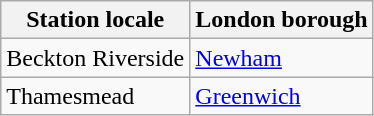<table class="wikitable">
<tr>
<th>Station locale</th>
<th>London borough</th>
</tr>
<tr>
<td>Beckton Riverside</td>
<td><a href='#'>Newham</a></td>
</tr>
<tr>
<td>Thamesmead</td>
<td><a href='#'>Greenwich</a></td>
</tr>
</table>
